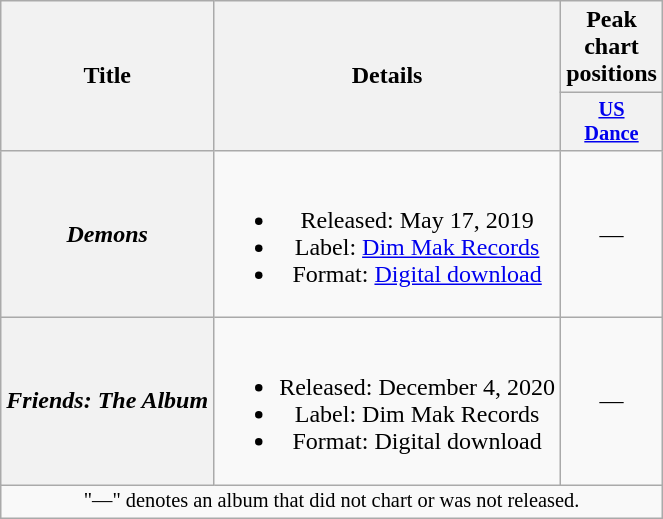<table class="wikitable plainrowheaders" style="text-align:center;">
<tr>
<th rowspan="2" scope="col">Title</th>
<th rowspan="2" scope="col">Details</th>
<th scope="col">Peak chart positions</th>
</tr>
<tr>
<th scope="col" style="width:3em;font-size:85%;"><a href='#'>US</a><br><a href='#'>Dance</a><br></th>
</tr>
<tr>
<th scope="row"><em>Demons</em></th>
<td><br><ul><li>Released: May 17, 2019</li><li>Label: <a href='#'>Dim Mak Records</a></li><li>Format: <a href='#'>Digital download</a></li></ul></td>
<td>—</td>
</tr>
<tr>
<th scope="row"><em>Friends: The Album</em></th>
<td><br><ul><li>Released: December 4, 2020</li><li>Label: Dim Mak Records</li><li>Format: Digital download</li></ul></td>
<td>—</td>
</tr>
<tr>
<td colspan="3" style="font-size:85%">"—" denotes an album that did not chart or was not released.</td>
</tr>
</table>
